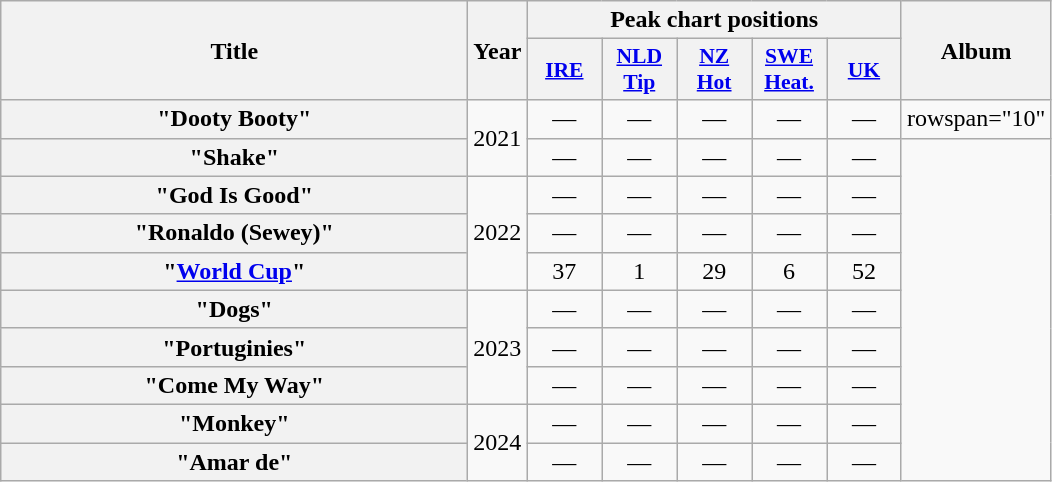<table class="wikitable plainrowheaders" style="text-align:center;">
<tr>
<th scope="col" rowspan="2" style="width:19em;">Title</th>
<th scope="col" rowspan="2">Year</th>
<th colspan="5">Peak chart positions</th>
<th scope="col" rowspan="2">Album</th>
</tr>
<tr>
<th scope="col" style="width:3em;font-size:90%;"><a href='#'>IRE</a><br></th>
<th scope="col" style="width:3em;font-size:90%;"><a href='#'>NLD<br>Tip</a><br></th>
<th scope="col" style="width:3em;font-size:90%;"><a href='#'>NZ<br>Hot</a><br></th>
<th scope="col" style="width:3em;font-size:90%;"><a href='#'>SWE<br>Heat.</a><br></th>
<th scope="col" style="width:3em;font-size:90%;"><a href='#'>UK</a><br></th>
</tr>
<tr>
<th scope="row">"Dooty Booty"</th>
<td rowspan="2">2021</td>
<td>—</td>
<td>—</td>
<td>—</td>
<td>—</td>
<td>—</td>
<td>rowspan="10" </td>
</tr>
<tr>
<th scope="row">"Shake"</th>
<td>—</td>
<td>—</td>
<td>—</td>
<td>—</td>
<td>—</td>
</tr>
<tr>
<th scope="row">"God Is Good"</th>
<td rowspan="3">2022</td>
<td>—</td>
<td>—</td>
<td>—</td>
<td>—</td>
<td>—</td>
</tr>
<tr>
<th scope="row">"Ronaldo (Sewey)"</th>
<td>—</td>
<td>—</td>
<td>—</td>
<td>—</td>
<td>—</td>
</tr>
<tr>
<th scope="row">"<a href='#'>World Cup</a>"</th>
<td>37</td>
<td>1</td>
<td>29</td>
<td>6</td>
<td>52</td>
</tr>
<tr>
<th scope="row">"Dogs"<br></th>
<td rowspan="3">2023</td>
<td>—</td>
<td>—</td>
<td>—</td>
<td>—</td>
<td>—</td>
</tr>
<tr>
<th scope="row">"Portuginies"</th>
<td>—</td>
<td>—</td>
<td>—</td>
<td>—</td>
<td>—</td>
</tr>
<tr>
<th scope="row">"Come My Way"</th>
<td>—</td>
<td>—</td>
<td>—</td>
<td>—</td>
<td>—</td>
</tr>
<tr>
<th scope="row">"Monkey"</th>
<td rowspan="2">2024</td>
<td>—</td>
<td>—</td>
<td>—</td>
<td>—</td>
<td>—</td>
</tr>
<tr>
<th scope="row">"Amar de"<br></th>
<td>—</td>
<td>—</td>
<td>—</td>
<td>—</td>
<td>—</td>
</tr>
</table>
